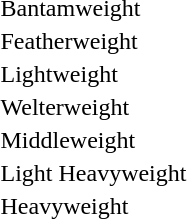<table>
<tr>
<td>Bantamweight<br></td>
<td></td>
<td></td>
<td></td>
</tr>
<tr>
<td>Featherweight<br> </td>
<td></td>
<td></td>
<td></td>
</tr>
<tr>
<td>Lightweight<br> </td>
<td></td>
<td></td>
<td></td>
</tr>
<tr>
<td>Welterweight<br></td>
<td></td>
<td></td>
<td></td>
</tr>
<tr>
<td>Middleweight<br> </td>
<td></td>
<td></td>
<td></td>
</tr>
<tr>
<td>Light Heavyweight<br> </td>
<td></td>
<td></td>
<td></td>
</tr>
<tr>
<td>Heavyweight<br></td>
<td></td>
<td></td>
<td></td>
</tr>
</table>
